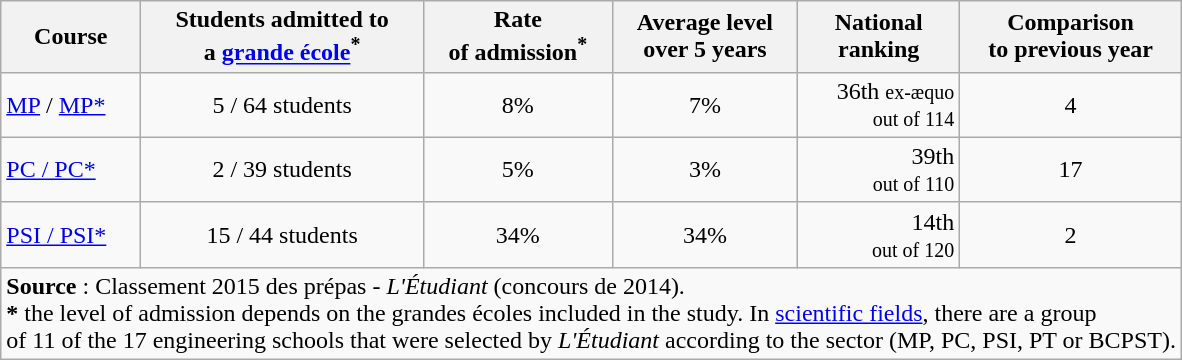<table class="wikitable centre" style="text-align:right">
<tr>
<th>Course</th>
<th>Students admitted to <br>a <a href='#'>grande école</a><sup>*</sup></th>
<th>Rate<br>of admission<sup>*</sup></th>
<th>Average level<br>over 5 years</th>
<th>National<br>ranking</th>
<th>Comparison<br>to previous year</th>
</tr>
<tr>
<td align=left><a href='#'>MP</a> / <a href='#'>MP*</a></td>
<td align="center">5 / 64 students</td>
<td align="center">8%</td>
<td align="center">7%</td>
<td align="right">36th <small>ex-æquo</small><br><small>out of 114</small></td>
<td align="center"> 4</td>
</tr>
<tr>
<td align=left><a href='#'>PC / PC*</a></td>
<td align="center">2 / 39 students</td>
<td align="center">5%</td>
<td align="center">3%</td>
<td align="right">39th<br><small>out of 110</small></td>
<td align="center"> 17</td>
</tr>
<tr>
<td align=left><a href='#'>PSI / PSI*</a></td>
<td align="center">15 / 44 students</td>
<td align="center">34%</td>
<td align="center">34%</td>
<td align="right">14th<br><small>out of 120</small></td>
<td align="center"> 2</td>
</tr>
<tr>
<td align="left" colspan="6"><strong>Source</strong> : Classement 2015 des prépas - <em>L'Étudiant</em> (concours de 2014).<br><strong>*</strong> the level of admission depends on the grandes écoles included in the study. In <a href='#'>scientific fields</a>, there are a group<br>of 11 of the 17 engineering schools that were selected by <em>L'Étudiant</em> according to the sector (MP, PC, PSI, PT or BCPST).</td>
</tr>
</table>
